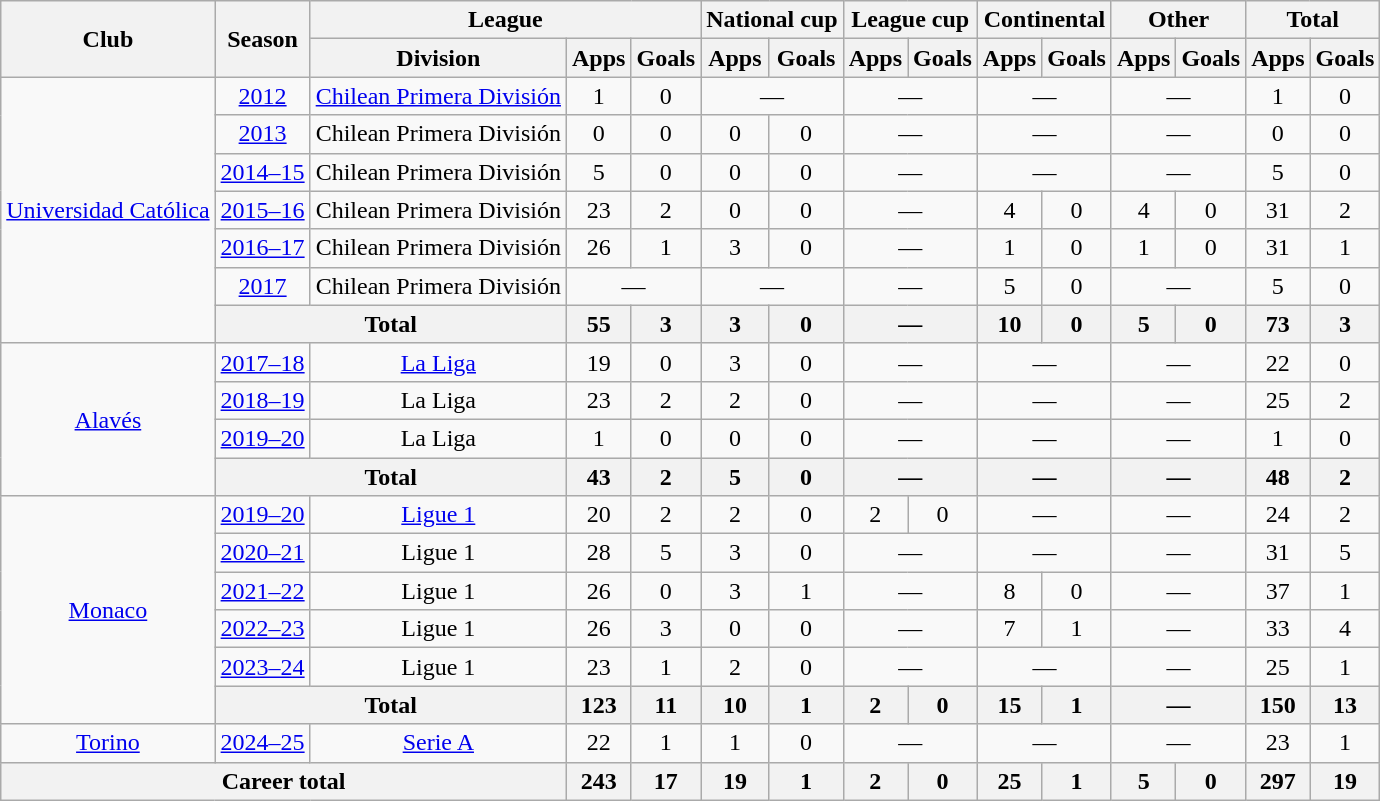<table class="wikitable" style="text-align: center;">
<tr>
<th rowspan="2">Club</th>
<th rowspan="2">Season</th>
<th colspan="3">League</th>
<th colspan="2">National cup</th>
<th colspan="2">League cup</th>
<th colspan="2">Continental</th>
<th colspan="2">Other</th>
<th colspan="2">Total</th>
</tr>
<tr>
<th>Division</th>
<th>Apps</th>
<th>Goals</th>
<th>Apps</th>
<th>Goals</th>
<th>Apps</th>
<th>Goals</th>
<th>Apps</th>
<th>Goals</th>
<th>Apps</th>
<th>Goals</th>
<th>Apps</th>
<th>Goals</th>
</tr>
<tr>
<td rowspan="7"><a href='#'>Universidad Católica</a></td>
<td><a href='#'>2012</a></td>
<td><a href='#'>Chilean Primera División</a></td>
<td>1</td>
<td>0</td>
<td colspan="2">—</td>
<td colspan="2">—</td>
<td colspan="2">—</td>
<td colspan="2">—</td>
<td>1</td>
<td>0</td>
</tr>
<tr>
<td><a href='#'>2013</a></td>
<td>Chilean Primera División</td>
<td>0</td>
<td>0</td>
<td>0</td>
<td>0</td>
<td colspan="2">—</td>
<td colspan="2">—</td>
<td colspan="2">—</td>
<td>0</td>
<td>0</td>
</tr>
<tr>
<td><a href='#'>2014–15</a></td>
<td>Chilean Primera División</td>
<td>5</td>
<td>0</td>
<td>0</td>
<td>0</td>
<td colspan="2">—</td>
<td colspan="2">—</td>
<td colspan="2">—</td>
<td>5</td>
<td>0</td>
</tr>
<tr>
<td><a href='#'>2015–16</a></td>
<td>Chilean Primera División</td>
<td>23</td>
<td>2</td>
<td>0</td>
<td>0</td>
<td colspan="2">—</td>
<td>4</td>
<td>0</td>
<td>4</td>
<td>0</td>
<td>31</td>
<td>2</td>
</tr>
<tr>
<td><a href='#'>2016–17</a></td>
<td>Chilean Primera División</td>
<td>26</td>
<td>1</td>
<td>3</td>
<td>0</td>
<td colspan="2">—</td>
<td>1</td>
<td>0</td>
<td>1</td>
<td>0</td>
<td>31</td>
<td>1</td>
</tr>
<tr>
<td><a href='#'>2017</a></td>
<td>Chilean Primera División</td>
<td colspan="2">—</td>
<td colspan="2">—</td>
<td colspan="2">—</td>
<td>5</td>
<td>0</td>
<td colspan="2">—</td>
<td>5</td>
<td>0</td>
</tr>
<tr>
<th colspan="2">Total</th>
<th>55</th>
<th>3</th>
<th>3</th>
<th>0</th>
<th colspan="2">—</th>
<th>10</th>
<th>0</th>
<th>5</th>
<th>0</th>
<th>73</th>
<th>3</th>
</tr>
<tr>
<td rowspan="4"><a href='#'>Alavés</a></td>
<td><a href='#'>2017–18</a></td>
<td><a href='#'>La Liga</a></td>
<td>19</td>
<td>0</td>
<td>3</td>
<td>0</td>
<td colspan="2">—</td>
<td colspan="2">—</td>
<td colspan="2">—</td>
<td>22</td>
<td>0</td>
</tr>
<tr>
<td><a href='#'>2018–19</a></td>
<td>La Liga</td>
<td>23</td>
<td>2</td>
<td>2</td>
<td>0</td>
<td colspan="2">—</td>
<td colspan="2">—</td>
<td colspan="2">—</td>
<td>25</td>
<td>2</td>
</tr>
<tr>
<td><a href='#'>2019–20</a></td>
<td>La Liga</td>
<td>1</td>
<td>0</td>
<td>0</td>
<td>0</td>
<td colspan="2">—</td>
<td colspan="2">—</td>
<td colspan="2">—</td>
<td>1</td>
<td>0</td>
</tr>
<tr>
<th colspan="2">Total</th>
<th>43</th>
<th>2</th>
<th>5</th>
<th>0</th>
<th colspan="2">—</th>
<th colspan="2">—</th>
<th colspan="2">—</th>
<th>48</th>
<th>2</th>
</tr>
<tr>
<td rowspan="6"><a href='#'>Monaco</a></td>
<td><a href='#'>2019–20</a></td>
<td><a href='#'>Ligue 1</a></td>
<td>20</td>
<td>2</td>
<td>2</td>
<td>0</td>
<td>2</td>
<td>0</td>
<td colspan="2">—</td>
<td colspan="2">—</td>
<td>24</td>
<td>2</td>
</tr>
<tr>
<td><a href='#'>2020–21</a></td>
<td>Ligue 1</td>
<td>28</td>
<td>5</td>
<td>3</td>
<td>0</td>
<td colspan="2">—</td>
<td colspan="2">—</td>
<td colspan="2">—</td>
<td>31</td>
<td>5</td>
</tr>
<tr>
<td><a href='#'>2021–22</a></td>
<td>Ligue 1</td>
<td>26</td>
<td>0</td>
<td>3</td>
<td>1</td>
<td colspan="2">—</td>
<td>8</td>
<td>0</td>
<td colspan="2">—</td>
<td>37</td>
<td>1</td>
</tr>
<tr>
<td><a href='#'>2022–23</a></td>
<td>Ligue 1</td>
<td>26</td>
<td>3</td>
<td>0</td>
<td>0</td>
<td colspan="2">—</td>
<td>7</td>
<td>1</td>
<td colspan="2">—</td>
<td>33</td>
<td>4</td>
</tr>
<tr>
<td><a href='#'>2023–24</a></td>
<td>Ligue 1</td>
<td>23</td>
<td>1</td>
<td>2</td>
<td>0</td>
<td colspan="2">—</td>
<td colspan="2">—</td>
<td colspan="2">—</td>
<td>25</td>
<td>1</td>
</tr>
<tr>
<th colspan="2">Total</th>
<th>123</th>
<th>11</th>
<th>10</th>
<th>1</th>
<th>2</th>
<th>0</th>
<th>15</th>
<th>1</th>
<th colspan="2">—</th>
<th>150</th>
<th>13</th>
</tr>
<tr>
<td><a href='#'>Torino</a></td>
<td><a href='#'>2024–25</a></td>
<td><a href='#'>Serie A</a></td>
<td>22</td>
<td>1</td>
<td>1</td>
<td>0</td>
<td colspan="2">—</td>
<td colspan="2">—</td>
<td colspan="2">—</td>
<td>23</td>
<td>1</td>
</tr>
<tr>
<th colspan="3">Career total</th>
<th>243</th>
<th>17</th>
<th>19</th>
<th>1</th>
<th>2</th>
<th>0</th>
<th>25</th>
<th>1</th>
<th>5</th>
<th>0</th>
<th>297</th>
<th>19</th>
</tr>
</table>
